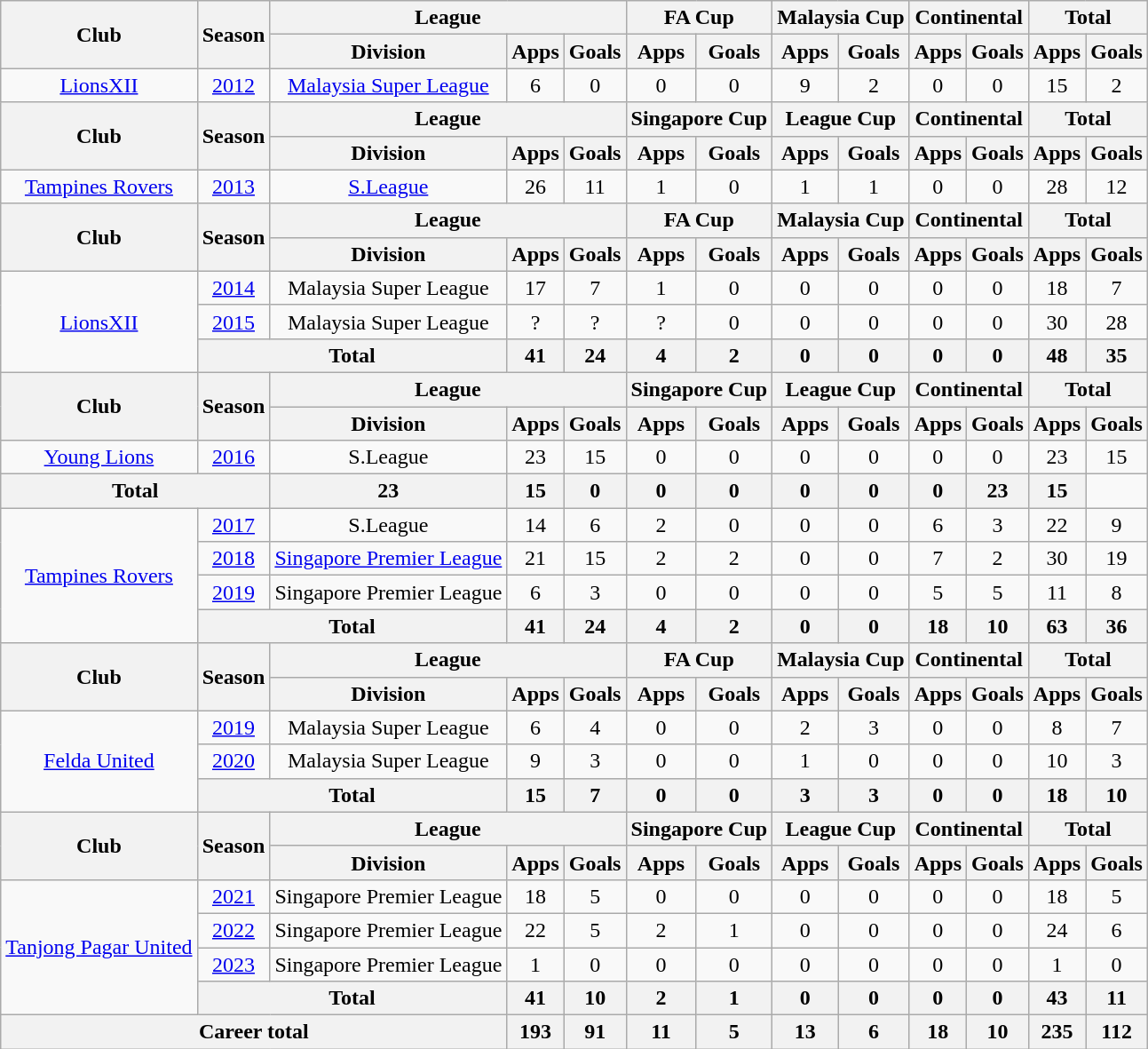<table class="wikitable" style="text-align: center">
<tr>
<th rowspan="2">Club</th>
<th rowspan="2">Season</th>
<th colspan="3">League</th>
<th colspan="2">FA Cup</th>
<th colspan="2">Malaysia Cup</th>
<th colspan="2">Continental</th>
<th colspan="2">Total</th>
</tr>
<tr>
<th>Division</th>
<th>Apps</th>
<th>Goals</th>
<th>Apps</th>
<th>Goals</th>
<th>Apps</th>
<th>Goals</th>
<th>Apps</th>
<th>Goals</th>
<th>Apps</th>
<th>Goals</th>
</tr>
<tr>
<td><a href='#'>LionsXII</a></td>
<td><a href='#'>2012</a></td>
<td><a href='#'>Malaysia Super League</a></td>
<td>6</td>
<td>0</td>
<td>0</td>
<td>0</td>
<td>9</td>
<td>2</td>
<td>0</td>
<td>0</td>
<td>15</td>
<td>2</td>
</tr>
<tr>
<th rowspan="2">Club</th>
<th rowspan="2">Season</th>
<th colspan="3">League</th>
<th colspan="2">Singapore Cup</th>
<th colspan="2">League Cup</th>
<th colspan="2">Continental</th>
<th colspan="2">Total</th>
</tr>
<tr>
<th>Division</th>
<th>Apps</th>
<th>Goals</th>
<th>Apps</th>
<th>Goals</th>
<th>Apps</th>
<th>Goals</th>
<th>Apps</th>
<th>Goals</th>
<th>Apps</th>
<th>Goals</th>
</tr>
<tr>
<td><a href='#'>Tampines Rovers</a></td>
<td><a href='#'>2013</a></td>
<td><a href='#'>S.League</a></td>
<td>26</td>
<td>11</td>
<td>1</td>
<td>0</td>
<td>1</td>
<td>1</td>
<td>0</td>
<td>0</td>
<td>28</td>
<td>12</td>
</tr>
<tr>
<th rowspan="2">Club</th>
<th rowspan="2">Season</th>
<th colspan="3">League</th>
<th colspan="2">FA Cup</th>
<th colspan="2">Malaysia Cup</th>
<th colspan="2">Continental</th>
<th colspan="2">Total</th>
</tr>
<tr>
<th>Division</th>
<th>Apps</th>
<th>Goals</th>
<th>Apps</th>
<th>Goals</th>
<th>Apps</th>
<th>Goals</th>
<th>Apps</th>
<th>Goals</th>
<th>Apps</th>
<th>Goals</th>
</tr>
<tr>
<td rowspan="3"><a href='#'>LionsXII</a></td>
<td><a href='#'>2014</a></td>
<td>Malaysia Super League</td>
<td>17</td>
<td>7</td>
<td>1</td>
<td>0</td>
<td>0</td>
<td>0</td>
<td>0</td>
<td>0</td>
<td>18</td>
<td>7</td>
</tr>
<tr>
<td><a href='#'>2015</a></td>
<td>Malaysia Super League</td>
<td>?</td>
<td>?</td>
<td>?</td>
<td>0</td>
<td>0</td>
<td>0</td>
<td>0</td>
<td>0</td>
<td>30</td>
<td>28</td>
</tr>
<tr>
<th colspan=2>Total</th>
<th>41</th>
<th>24</th>
<th>4</th>
<th>2</th>
<th>0</th>
<th>0</th>
<th>0</th>
<th>0</th>
<th>48</th>
<th>35</th>
</tr>
<tr>
<th rowspan="2">Club</th>
<th rowspan="2">Season</th>
<th colspan="3">League</th>
<th colspan="2">Singapore Cup</th>
<th colspan="2">League Cup</th>
<th colspan="2">Continental</th>
<th colspan="2">Total</th>
</tr>
<tr>
<th>Division</th>
<th>Apps</th>
<th>Goals</th>
<th>Apps</th>
<th>Goals</th>
<th>Apps</th>
<th>Goals</th>
<th>Apps</th>
<th>Goals</th>
<th>Apps</th>
<th>Goals</th>
</tr>
<tr>
<td><a href='#'>Young Lions</a></td>
<td><a href='#'>2016</a></td>
<td>S.League</td>
<td>23</td>
<td>15</td>
<td>0</td>
<td>0</td>
<td>0</td>
<td>0</td>
<td>0</td>
<td>0</td>
<td>23</td>
<td>15</td>
</tr>
<tr>
<th colspan=2>Total</th>
<th>23</th>
<th>15</th>
<th>0</th>
<th>0</th>
<th>0</th>
<th>0</th>
<th>0</th>
<th>0</th>
<th>23</th>
<th>15</th>
</tr>
<tr>
<td rowspan="4"><a href='#'>Tampines Rovers</a></td>
<td><a href='#'>2017</a></td>
<td>S.League</td>
<td>14</td>
<td>6</td>
<td>2</td>
<td>0</td>
<td>0</td>
<td>0</td>
<td>6</td>
<td>3</td>
<td>22</td>
<td>9</td>
</tr>
<tr>
<td><a href='#'>2018</a></td>
<td><a href='#'>Singapore Premier League</a></td>
<td>21</td>
<td>15</td>
<td>2</td>
<td>2</td>
<td>0</td>
<td>0</td>
<td>7</td>
<td>2</td>
<td>30</td>
<td>19</td>
</tr>
<tr>
<td><a href='#'>2019</a></td>
<td>Singapore Premier League</td>
<td>6</td>
<td>3</td>
<td>0</td>
<td>0</td>
<td>0</td>
<td>0</td>
<td>5</td>
<td>5</td>
<td>11</td>
<td>8</td>
</tr>
<tr>
<th colspan=2>Total</th>
<th>41</th>
<th>24</th>
<th>4</th>
<th>2</th>
<th>0</th>
<th>0</th>
<th>18</th>
<th>10</th>
<th>63</th>
<th>36</th>
</tr>
<tr>
<th rowspan="2">Club</th>
<th rowspan="2">Season</th>
<th colspan="3">League</th>
<th colspan="2">FA Cup</th>
<th colspan="2">Malaysia Cup</th>
<th colspan="2">Continental</th>
<th colspan="2">Total</th>
</tr>
<tr>
<th>Division</th>
<th>Apps</th>
<th>Goals</th>
<th>Apps</th>
<th>Goals</th>
<th>Apps</th>
<th>Goals</th>
<th>Apps</th>
<th>Goals</th>
<th>Apps</th>
<th>Goals</th>
</tr>
<tr>
<td rowspan="3"><a href='#'>Felda United</a></td>
<td><a href='#'>2019</a></td>
<td>Malaysia Super League</td>
<td>6</td>
<td>4</td>
<td>0</td>
<td>0</td>
<td>2</td>
<td>3</td>
<td>0</td>
<td>0</td>
<td>8</td>
<td>7</td>
</tr>
<tr>
<td><a href='#'>2020</a></td>
<td>Malaysia Super League</td>
<td>9</td>
<td>3</td>
<td>0</td>
<td>0</td>
<td>1</td>
<td>0</td>
<td>0</td>
<td>0</td>
<td>10</td>
<td>3</td>
</tr>
<tr>
<th colspan=2>Total</th>
<th>15</th>
<th>7</th>
<th>0</th>
<th>0</th>
<th>3</th>
<th>3</th>
<th>0</th>
<th>0</th>
<th>18</th>
<th>10</th>
</tr>
<tr>
<th rowspan="2">Club</th>
<th rowspan="2">Season</th>
<th colspan="3">League</th>
<th colspan="2">Singapore Cup</th>
<th colspan="2">League Cup</th>
<th colspan="2">Continental</th>
<th colspan="2">Total</th>
</tr>
<tr>
<th>Division</th>
<th>Apps</th>
<th>Goals</th>
<th>Apps</th>
<th>Goals</th>
<th>Apps</th>
<th>Goals</th>
<th>Apps</th>
<th>Goals</th>
<th>Apps</th>
<th>Goals</th>
</tr>
<tr>
<td rowspan="4"><a href='#'>Tanjong Pagar United</a></td>
<td><a href='#'>2021</a></td>
<td>Singapore Premier League</td>
<td>18</td>
<td>5</td>
<td>0</td>
<td>0</td>
<td>0</td>
<td>0</td>
<td>0</td>
<td>0</td>
<td>18</td>
<td>5</td>
</tr>
<tr>
<td><a href='#'>2022</a></td>
<td>Singapore Premier League</td>
<td>22</td>
<td>5</td>
<td>2</td>
<td>1</td>
<td>0</td>
<td>0</td>
<td>0</td>
<td>0</td>
<td>24</td>
<td>6</td>
</tr>
<tr>
<td><a href='#'>2023</a></td>
<td>Singapore Premier League</td>
<td>1</td>
<td>0</td>
<td>0</td>
<td>0</td>
<td>0</td>
<td>0</td>
<td>0</td>
<td>0</td>
<td>1</td>
<td>0</td>
</tr>
<tr>
<th colspan=2>Total</th>
<th>41</th>
<th>10</th>
<th>2</th>
<th>1</th>
<th>0</th>
<th>0</th>
<th>0</th>
<th>0</th>
<th>43</th>
<th>11</th>
</tr>
<tr>
<th colspan=3>Career total</th>
<th>193</th>
<th>91</th>
<th>11</th>
<th>5</th>
<th>13</th>
<th>6</th>
<th>18</th>
<th>10</th>
<th>235</th>
<th>112</th>
</tr>
</table>
